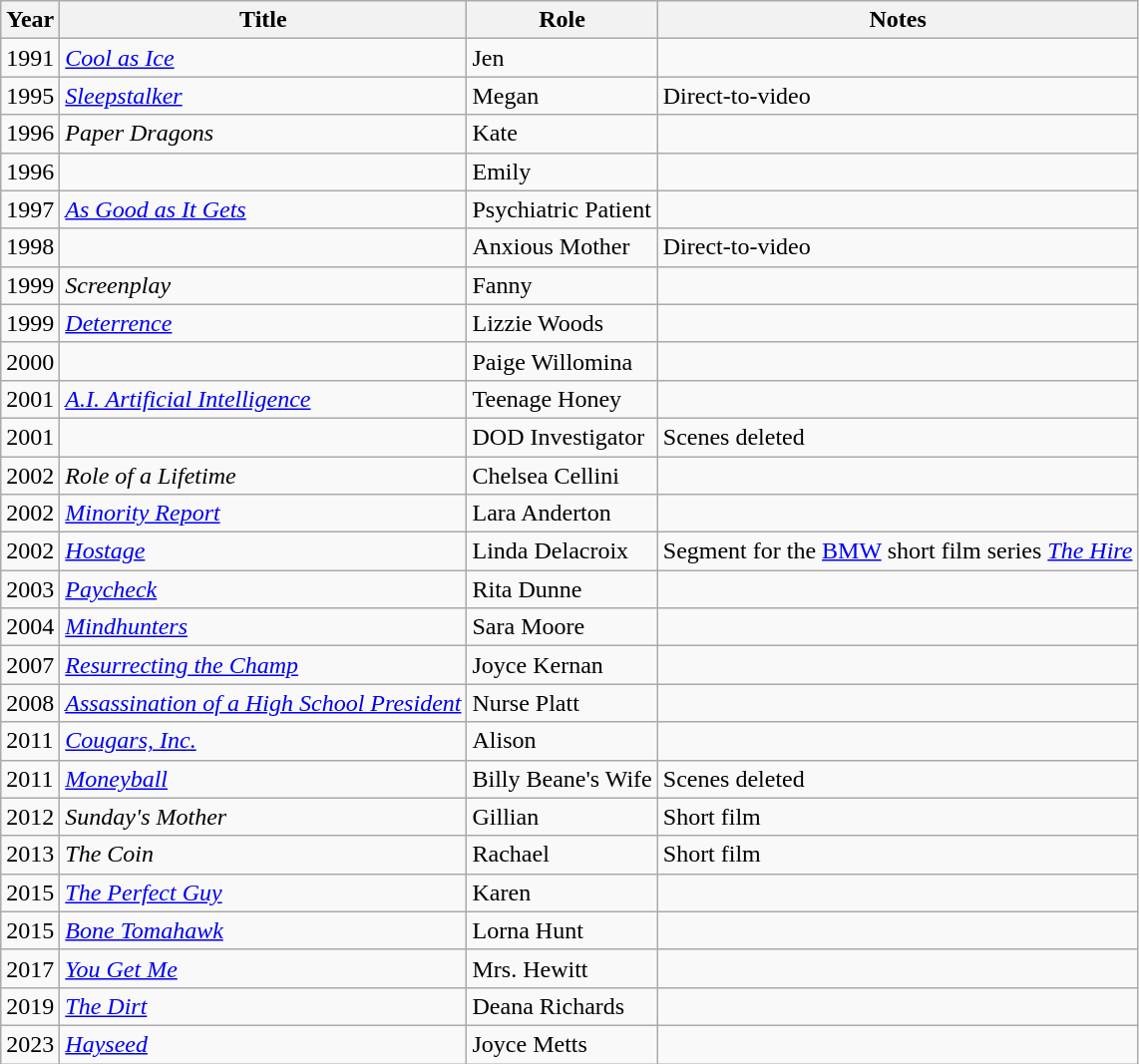<table class="wikitable sortable">
<tr>
<th>Year</th>
<th>Title</th>
<th>Role</th>
<th class="unsortable">Notes</th>
</tr>
<tr>
<td>1991</td>
<td><em><a href='#'>Cool as Ice</a></em></td>
<td>Jen</td>
<td></td>
</tr>
<tr>
<td>1995</td>
<td><em><a href='#'>Sleepstalker</a></em></td>
<td>Megan</td>
<td>Direct-to-video</td>
</tr>
<tr>
<td>1996</td>
<td><em>Paper Dragons</em></td>
<td>Kate</td>
<td></td>
</tr>
<tr>
<td>1996</td>
<td><em></em></td>
<td>Emily</td>
<td></td>
</tr>
<tr>
<td>1997</td>
<td><em><a href='#'>As Good as It Gets</a></em></td>
<td>Psychiatric Patient</td>
<td></td>
</tr>
<tr>
<td>1998</td>
<td><em></em></td>
<td>Anxious Mother</td>
<td>Direct-to-video</td>
</tr>
<tr>
<td>1999</td>
<td><em>Screenplay</em></td>
<td>Fanny</td>
<td></td>
</tr>
<tr>
<td>1999</td>
<td><em><a href='#'>Deterrence</a></em></td>
<td>Lizzie Woods</td>
<td></td>
</tr>
<tr>
<td>2000</td>
<td><em></em></td>
<td>Paige Willomina</td>
<td></td>
</tr>
<tr>
<td>2001</td>
<td><em><a href='#'>A.I. Artificial Intelligence</a></em></td>
<td>Teenage Honey</td>
<td></td>
</tr>
<tr>
<td>2001</td>
<td><em></em></td>
<td>DOD Investigator</td>
<td>Scenes deleted</td>
</tr>
<tr>
<td>2002</td>
<td><em>Role of a Lifetime</em></td>
<td>Chelsea Cellini</td>
<td></td>
</tr>
<tr>
<td>2002</td>
<td><em><a href='#'>Minority Report</a></em></td>
<td>Lara Anderton</td>
<td></td>
</tr>
<tr>
<td>2002</td>
<td><em><a href='#'>Hostage</a></em></td>
<td>Linda Delacroix</td>
<td>Segment for the <a href='#'>BMW</a> short film series <em><a href='#'>The Hire</a></em></td>
</tr>
<tr>
<td>2003</td>
<td><em><a href='#'>Paycheck</a></em></td>
<td>Rita Dunne</td>
<td></td>
</tr>
<tr>
<td>2004</td>
<td><em><a href='#'>Mindhunters</a></em></td>
<td>Sara Moore</td>
<td></td>
</tr>
<tr>
<td>2007</td>
<td><em><a href='#'>Resurrecting the Champ</a></em></td>
<td>Joyce Kernan</td>
<td></td>
</tr>
<tr>
<td>2008</td>
<td><em><a href='#'>Assassination of a High School President</a></em></td>
<td>Nurse Platt</td>
<td></td>
</tr>
<tr>
<td>2011</td>
<td><em><a href='#'>Cougars, Inc.</a></em></td>
<td>Alison</td>
<td></td>
</tr>
<tr>
<td>2011</td>
<td><em><a href='#'>Moneyball</a></em></td>
<td>Billy Beane's Wife</td>
<td>Scenes deleted</td>
</tr>
<tr>
<td>2012</td>
<td><em>Sunday's Mother</em></td>
<td>Gillian</td>
<td>Short film</td>
</tr>
<tr>
<td>2013</td>
<td><em>The Coin</em></td>
<td>Rachael</td>
<td>Short film</td>
</tr>
<tr>
<td>2015</td>
<td><em><a href='#'>The Perfect Guy</a></em></td>
<td>Karen</td>
<td></td>
</tr>
<tr>
<td>2015</td>
<td><em><a href='#'>Bone Tomahawk</a></em></td>
<td>Lorna Hunt</td>
<td></td>
</tr>
<tr>
<td>2017</td>
<td><em><a href='#'>You Get Me</a></em></td>
<td>Mrs. Hewitt</td>
<td></td>
</tr>
<tr>
<td>2019</td>
<td><em><a href='#'>The Dirt</a></em></td>
<td>Deana Richards</td>
<td></td>
</tr>
<tr>
<td>2023</td>
<td><em><a href='#'>Hayseed</a></em></td>
<td>Joyce Metts</td>
<td></td>
</tr>
</table>
